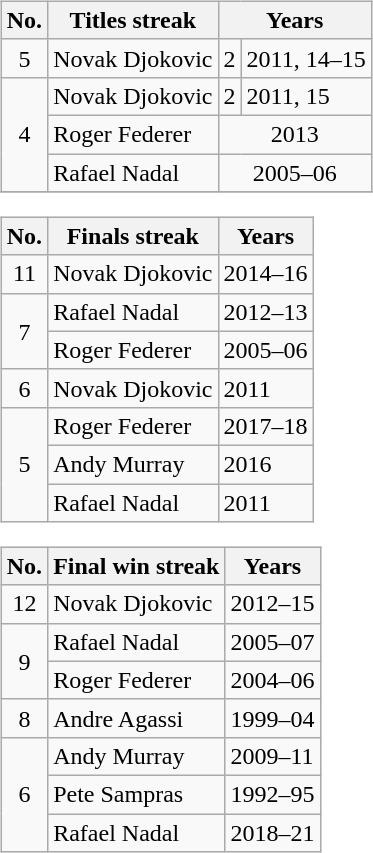<table>
<tr style="vertical-align:top">
<td><br><table class="wikitable nowrap">
<tr>
<th scope="col" style="width:20">No.</th>
<th scope="col">Titles streak</th>
<th scope="col" colspan=2>Years</th>
</tr>
<tr>
<td style="text-align:center;">5</td>
<td> Novak Djokovic</td>
<td style="text-align:center;">2</td>
<td>2011, 14–15</td>
</tr>
<tr>
<td rowspan="3" style="text-align:center;">4</td>
<td> Novak Djokovic</td>
<td style="text-align:center;">2</td>
<td>2011, 15</td>
</tr>
<tr>
<td> Roger Federer</td>
<td colspan=2 style="text-align:center;">2013</td>
</tr>
<tr>
<td> Rafael Nadal</td>
<td colspan=2 style="text-align:center;">2005–06</td>
</tr>
<tr>
</tr>
</table>
<table class="wikitable nowrap">
<tr>
<th scope="col" style="width:20">No.</th>
<th scope="col">Finals streak</th>
<th scope="col">Years</th>
</tr>
<tr>
<td style="text-align:center;">11</td>
<td> Novak Djokovic</td>
<td>2014–16</td>
</tr>
<tr>
<td rowspan="2" style="text-align:center;">7</td>
<td> Rafael Nadal</td>
<td>2012–13</td>
</tr>
<tr>
<td> Roger Federer</td>
<td>2005–06</td>
</tr>
<tr>
<td style="text-align:center;">6</td>
<td> Novak Djokovic</td>
<td>2011</td>
</tr>
<tr>
<td rowspan="3" style="text-align:center;">5</td>
<td> Roger Federer</td>
<td>2017–18</td>
</tr>
<tr>
<td> Andy Murray</td>
<td>2016</td>
</tr>
<tr>
<td> Rafael Nadal</td>
<td>2011</td>
</tr>
</table>
<table class="wikitable nowrap">
<tr>
<th scope="col" style="width:20">No.</th>
<th scope="col">Final win streak</th>
<th scope="col">Years</th>
</tr>
<tr>
<td style="text-align:center;">12</td>
<td> Novak Djokovic</td>
<td>2012–15</td>
</tr>
<tr>
<td rowspan="2" style="text-align:center;">9</td>
<td> Rafael Nadal</td>
<td>2005–07</td>
</tr>
<tr>
<td> Roger Federer</td>
<td>2004–06</td>
</tr>
<tr>
<td style="text-align:center;">8</td>
<td> Andre Agassi</td>
<td>1999–04</td>
</tr>
<tr>
<td rowspan="3" style="text-align:center;">6</td>
<td> Andy Murray</td>
<td>2009–11</td>
</tr>
<tr>
<td> Pete Sampras</td>
<td>1992–95</td>
</tr>
<tr>
<td> Rafael Nadal</td>
<td>2018–21</td>
</tr>
</table>
</td>
</tr>
</table>
